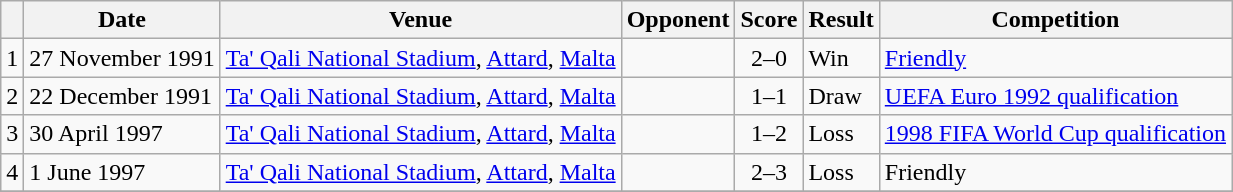<table class="wikitable">
<tr>
<th></th>
<th>Date</th>
<th>Venue</th>
<th>Opponent</th>
<th>Score</th>
<th>Result</th>
<th>Competition</th>
</tr>
<tr>
<td align="center">1</td>
<td>27 November 1991</td>
<td><a href='#'>Ta' Qali National Stadium</a>, <a href='#'>Attard</a>, <a href='#'>Malta</a></td>
<td></td>
<td align="center">2–0</td>
<td>Win</td>
<td><a href='#'>Friendly</a></td>
</tr>
<tr>
<td align="center">2</td>
<td>22 December 1991</td>
<td><a href='#'>Ta' Qali National Stadium</a>, <a href='#'>Attard</a>, <a href='#'>Malta</a></td>
<td></td>
<td align="center">1–1</td>
<td>Draw</td>
<td><a href='#'>UEFA Euro 1992 qualification</a></td>
</tr>
<tr>
<td align="center">3</td>
<td>30 April 1997</td>
<td><a href='#'>Ta' Qali National Stadium</a>, <a href='#'>Attard</a>, <a href='#'>Malta</a></td>
<td></td>
<td align="center">1–2</td>
<td>Loss</td>
<td><a href='#'>1998 FIFA World Cup qualification</a></td>
</tr>
<tr>
<td align="center">4</td>
<td>1 June 1997</td>
<td><a href='#'>Ta' Qali National Stadium</a>, <a href='#'>Attard</a>, <a href='#'>Malta</a></td>
<td></td>
<td align="center">2–3</td>
<td>Loss</td>
<td>Friendly</td>
</tr>
<tr>
</tr>
</table>
